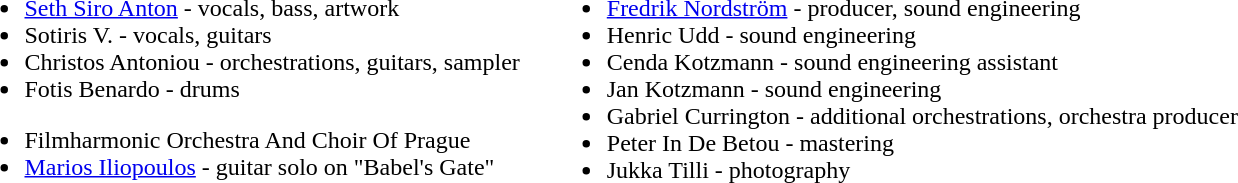<table>
<tr>
<td valign="top"><br><ul><li><a href='#'>Seth Siro Anton</a> - vocals, bass, artwork</li><li>Sotiris V. - vocals, guitars</li><li>Christos Antoniou - orchestrations, guitars, sampler</li><li>Fotis Benardo - drums</li></ul><ul><li>Filmharmonic Orchestra And Choir Of Prague</li><li><a href='#'>Marios Iliopoulos</a> - guitar solo on "Babel's Gate"</li></ul></td>
<td width="10"></td>
<td valign="top"><br><ul><li><a href='#'>Fredrik Nordström</a> - producer, sound engineering</li><li>Henric Udd - sound engineering</li><li>Cenda Kotzmann - sound engineering assistant</li><li>Jan Kotzmann - sound engineering</li><li>Gabriel Currington - additional orchestrations, orchestra producer</li><li>Peter In De Betou - mastering</li><li>Jukka Tilli - photography</li></ul></td>
</tr>
</table>
